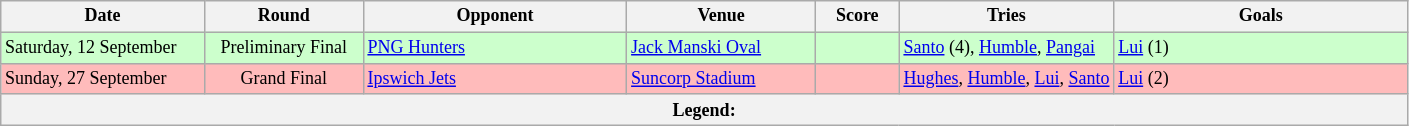<table class="wikitable" style="font-size:75%;">
<tr>
<th style="width:130px;">Date</th>
<th style="width:100px;">Round</th>
<th style="width:170px;">Opponent</th>
<th style="width:120px;">Venue</th>
<th style="width:50px;">Score</th>
<th style="width:400x;">Tries</th>
<th style="width:190px;">Goals</th>
</tr>
<tr style="background:#cfc;">
<td>Saturday, 12 September</td>
<td style="text-align:center;">Preliminary Final</td>
<td> <a href='#'>PNG Hunters</a></td>
<td><a href='#'>Jack Manski Oval</a></td>
<td></td>
<td><a href='#'>Santo</a> (4), <a href='#'>Humble</a>, <a href='#'>Pangai</a></td>
<td><a href='#'>Lui</a> (1)</td>
</tr>
<tr style="background:#fbb;">
<td>Sunday, 27 September</td>
<td style="text-align:center;">Grand Final</td>
<td> <a href='#'>Ipswich Jets</a></td>
<td><a href='#'>Suncorp Stadium</a></td>
<td></td>
<td><a href='#'>Hughes</a>, <a href='#'>Humble</a>, <a href='#'>Lui</a>, <a href='#'>Santo</a></td>
<td><a href='#'>Lui</a> (2)</td>
</tr>
<tr>
<th colspan="7"><strong>Legend</strong>:    </th>
</tr>
</table>
